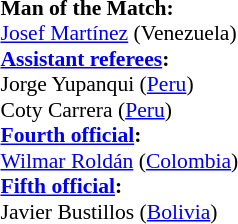<table width=50% style="font-size:90%">
<tr>
<td><br><strong>Man of the Match:</strong>
<br><a href='#'>Josef Martínez</a> (Venezuela)<br><strong><a href='#'>Assistant referees</a>:</strong>
<br>Jorge Yupanqui (<a href='#'>Peru</a>)
<br>Coty Carrera (<a href='#'>Peru</a>)
<br><strong><a href='#'>Fourth official</a>:</strong>
<br><a href='#'>Wilmar Roldán</a> (<a href='#'>Colombia</a>)
<br><strong><a href='#'>Fifth official</a>:</strong>
<br>Javier Bustillos (<a href='#'>Bolivia</a>)</td>
</tr>
</table>
